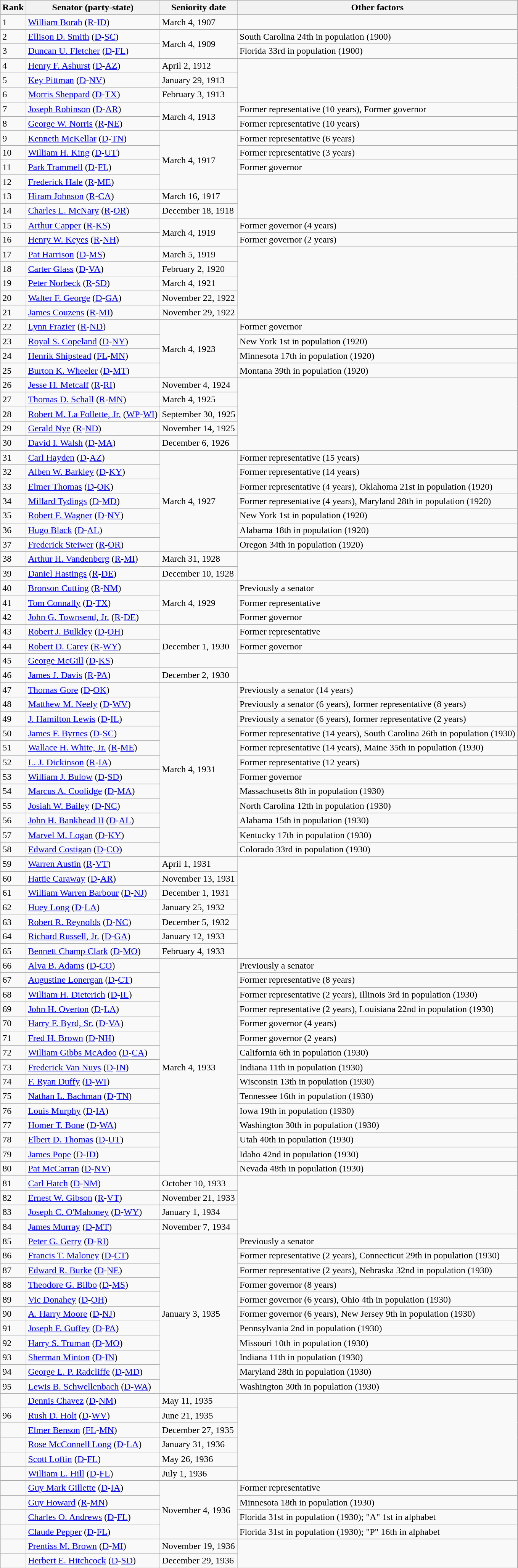<table class=wikitable>
<tr valign=bottom>
<th>Rank</th>
<th>Senator (party-state)</th>
<th>Seniority date</th>
<th>Other factors</th>
</tr>
<tr>
<td>1</td>
<td><a href='#'>William Borah</a> (<a href='#'>R</a>-<a href='#'>ID</a>)</td>
<td>March 4, 1907</td>
<td></td>
</tr>
<tr>
<td>2</td>
<td><a href='#'>Ellison D. Smith</a> (<a href='#'>D</a>-<a href='#'>SC</a>)</td>
<td rowspan=2>March 4, 1909</td>
<td>South Carolina 24th in population (1900)</td>
</tr>
<tr>
<td>3</td>
<td><a href='#'>Duncan U. Fletcher</a> (<a href='#'>D</a>-<a href='#'>FL</a>) </td>
<td>Florida 33rd in population (1900)</td>
</tr>
<tr>
<td>4</td>
<td><a href='#'>Henry F. Ashurst</a> (<a href='#'>D</a>-<a href='#'>AZ</a>)</td>
<td>April 2, 1912</td>
<td rowspan=3></td>
</tr>
<tr>
<td>5</td>
<td><a href='#'>Key Pittman</a> (<a href='#'>D</a>-<a href='#'>NV</a>)</td>
<td>January 29, 1913</td>
</tr>
<tr>
<td>6</td>
<td><a href='#'>Morris Sheppard</a> (<a href='#'>D</a>-<a href='#'>TX</a>)</td>
<td>February 3, 1913</td>
</tr>
<tr>
<td>7</td>
<td><a href='#'>Joseph Robinson</a> (<a href='#'>D</a>-<a href='#'>AR</a>)</td>
<td rowspan=2>March 4, 1913</td>
<td>Former representative (10 years), Former governor</td>
</tr>
<tr>
<td>8</td>
<td><a href='#'>George W. Norris</a> (<a href='#'>R</a>-<a href='#'>NE</a>)</td>
<td>Former representative (10 years)</td>
</tr>
<tr>
<td>9</td>
<td><a href='#'>Kenneth McKellar</a> (<a href='#'>D</a>-<a href='#'>TN</a>)</td>
<td rowspan=4>March 4, 1917</td>
<td>Former representative (6 years)</td>
</tr>
<tr>
<td>10</td>
<td><a href='#'>William H. King</a> (<a href='#'>D</a>-<a href='#'>UT</a>)</td>
<td>Former representative (3 years)</td>
</tr>
<tr>
<td>11</td>
<td><a href='#'>Park Trammell</a> (<a href='#'>D</a>-<a href='#'>FL</a>) </td>
<td>Former governor</td>
</tr>
<tr>
<td>12</td>
<td><a href='#'>Frederick Hale</a> (<a href='#'>R</a>-<a href='#'>ME</a>)</td>
<td rowspan=3></td>
</tr>
<tr>
<td>13</td>
<td><a href='#'>Hiram Johnson</a> (<a href='#'>R</a>-<a href='#'>CA</a>)</td>
<td>March 16, 1917</td>
</tr>
<tr>
<td>14</td>
<td><a href='#'>Charles L. McNary</a> (<a href='#'>R</a>-<a href='#'>OR</a>)</td>
<td>December 18, 1918</td>
</tr>
<tr>
<td>15</td>
<td><a href='#'>Arthur Capper</a> (<a href='#'>R</a>-<a href='#'>KS</a>)</td>
<td rowspan=2>March 4, 1919</td>
<td>Former governor (4 years)</td>
</tr>
<tr>
<td>16</td>
<td><a href='#'>Henry W. Keyes</a> (<a href='#'>R</a>-<a href='#'>NH</a>)</td>
<td>Former governor (2 years)</td>
</tr>
<tr>
<td>17</td>
<td><a href='#'>Pat Harrison</a> (<a href='#'>D</a>-<a href='#'>MS</a>)</td>
<td>March 5, 1919</td>
<td rowspan=5></td>
</tr>
<tr>
<td>18</td>
<td><a href='#'>Carter Glass</a> (<a href='#'>D</a>-<a href='#'>VA</a>)</td>
<td>February 2, 1920</td>
</tr>
<tr>
<td>19</td>
<td><a href='#'>Peter Norbeck</a> (<a href='#'>R</a>-<a href='#'>SD</a>) </td>
<td>March 4, 1921</td>
</tr>
<tr>
<td>20</td>
<td><a href='#'>Walter F. George</a> (<a href='#'>D</a>-<a href='#'>GA</a>)</td>
<td>November 22, 1922</td>
</tr>
<tr>
<td>21</td>
<td><a href='#'>James Couzens</a> (<a href='#'>R</a>-<a href='#'>MI</a>) </td>
<td>November 29, 1922</td>
</tr>
<tr>
<td>22</td>
<td><a href='#'>Lynn Frazier</a> (<a href='#'>R</a>-<a href='#'>ND</a>)</td>
<td rowspan=4>March 4, 1923</td>
<td>Former governor</td>
</tr>
<tr>
<td>23</td>
<td><a href='#'>Royal S. Copeland</a> (<a href='#'>D</a>-<a href='#'>NY</a>)</td>
<td>New York 1st in population (1920)</td>
</tr>
<tr>
<td>24</td>
<td><a href='#'>Henrik Shipstead</a> (<a href='#'>FL</a>-<a href='#'>MN</a>)</td>
<td>Minnesota 17th in population (1920)</td>
</tr>
<tr>
<td>25</td>
<td><a href='#'>Burton K. Wheeler</a> (<a href='#'>D</a>-<a href='#'>MT</a>)</td>
<td>Montana 39th in population (1920)</td>
</tr>
<tr>
<td>26</td>
<td><a href='#'>Jesse H. Metcalf</a> (<a href='#'>R</a>-<a href='#'>RI</a>) </td>
<td>November 4, 1924</td>
<td rowspan=5></td>
</tr>
<tr>
<td>27</td>
<td><a href='#'>Thomas D. Schall</a> (<a href='#'>R</a>-<a href='#'>MN</a>) </td>
<td>March 4, 1925</td>
</tr>
<tr>
<td>28</td>
<td><a href='#'>Robert M. La Follette, Jr.</a> (<a href='#'>WP</a>-<a href='#'>WI</a>)</td>
<td>September 30, 1925</td>
</tr>
<tr>
<td>29</td>
<td><a href='#'>Gerald Nye</a> (<a href='#'>R</a>-<a href='#'>ND</a>)</td>
<td>November 14, 1925</td>
</tr>
<tr>
<td>30</td>
<td><a href='#'>David I. Walsh</a> (<a href='#'>D</a>-<a href='#'>MA</a>)</td>
<td>December 6, 1926</td>
</tr>
<tr>
<td>31</td>
<td><a href='#'>Carl Hayden</a> (<a href='#'>D</a>-<a href='#'>AZ</a>)</td>
<td rowspan=7>March 4, 1927</td>
<td>Former representative (15 years)</td>
</tr>
<tr>
<td>32</td>
<td><a href='#'>Alben W. Barkley</a> (<a href='#'>D</a>-<a href='#'>KY</a>)</td>
<td>Former representative (14 years)</td>
</tr>
<tr>
<td>33</td>
<td><a href='#'>Elmer Thomas</a> (<a href='#'>D</a>-<a href='#'>OK</a>)</td>
<td>Former representative (4 years), Oklahoma 21st in population (1920)</td>
</tr>
<tr>
<td>34</td>
<td><a href='#'>Millard Tydings</a> (<a href='#'>D</a>-<a href='#'>MD</a>)</td>
<td>Former representative (4 years), Maryland 28th in population (1920)</td>
</tr>
<tr>
<td>35</td>
<td><a href='#'>Robert F. Wagner</a> (<a href='#'>D</a>-<a href='#'>NY</a>)</td>
<td>New York 1st in population (1920)</td>
</tr>
<tr>
<td>36</td>
<td><a href='#'>Hugo Black</a> (<a href='#'>D</a>-<a href='#'>AL</a>)</td>
<td>Alabama 18th in population (1920)</td>
</tr>
<tr>
<td>37</td>
<td><a href='#'>Frederick Steiwer</a> (<a href='#'>R</a>-<a href='#'>OR</a>)</td>
<td>Oregon 34th in population (1920)</td>
</tr>
<tr>
<td>38</td>
<td><a href='#'>Arthur H. Vandenberg</a> (<a href='#'>R</a>-<a href='#'>MI</a>)</td>
<td>March 31, 1928</td>
<td rowspan=2></td>
</tr>
<tr>
<td>39</td>
<td><a href='#'>Daniel Hastings</a> (<a href='#'>R</a>-<a href='#'>DE</a>) </td>
<td>December 10, 1928</td>
</tr>
<tr>
<td>40</td>
<td><a href='#'>Bronson Cutting</a> (<a href='#'>R</a>-<a href='#'>NM</a>) </td>
<td rowspan=3>March 4, 1929</td>
<td>Previously a senator</td>
</tr>
<tr>
<td>41</td>
<td><a href='#'>Tom Connally</a> (<a href='#'>D</a>-<a href='#'>TX</a>)</td>
<td>Former representative</td>
</tr>
<tr>
<td>42</td>
<td><a href='#'>John G. Townsend, Jr.</a> (<a href='#'>R</a>-<a href='#'>DE</a>)</td>
<td>Former governor</td>
</tr>
<tr>
<td>43</td>
<td><a href='#'>Robert J. Bulkley</a> (<a href='#'>D</a>-<a href='#'>OH</a>)</td>
<td rowspan=3>December 1, 1930</td>
<td>Former representative</td>
</tr>
<tr>
<td>44</td>
<td><a href='#'>Robert D. Carey</a> (<a href='#'>R</a>-<a href='#'>WY</a>) </td>
<td>Former governor</td>
</tr>
<tr>
<td>45</td>
<td><a href='#'>George McGill</a> (<a href='#'>D</a>-<a href='#'>KS</a>)</td>
<td rowspan=2></td>
</tr>
<tr>
<td>46</td>
<td><a href='#'>James J. Davis</a> (<a href='#'>R</a>-<a href='#'>PA</a>)</td>
<td>December 2, 1930</td>
</tr>
<tr>
<td>47</td>
<td><a href='#'>Thomas Gore</a> (<a href='#'>D</a>-<a href='#'>OK</a>) </td>
<td rowspan=12>March 4, 1931</td>
<td>Previously a senator (14 years)</td>
</tr>
<tr>
<td>48</td>
<td><a href='#'>Matthew M. Neely</a> (<a href='#'>D</a>-<a href='#'>WV</a>)</td>
<td>Previously a senator (6 years), former representative (8 years)</td>
</tr>
<tr>
<td>49</td>
<td><a href='#'>J. Hamilton Lewis</a> (<a href='#'>D</a>-<a href='#'>IL</a>)</td>
<td>Previously a senator (6 years), former representative (2 years)</td>
</tr>
<tr>
<td>50</td>
<td><a href='#'>James F. Byrnes</a> (<a href='#'>D</a>-<a href='#'>SC</a>)</td>
<td>Former representative (14 years), South Carolina 26th in population (1930)</td>
</tr>
<tr>
<td>51</td>
<td><a href='#'>Wallace H. White, Jr.</a> (<a href='#'>R</a>-<a href='#'>ME</a>)</td>
<td>Former representative (14 years), Maine 35th in population (1930)</td>
</tr>
<tr>
<td>52</td>
<td><a href='#'>L. J. Dickinson</a> (<a href='#'>R</a>-<a href='#'>IA</a>) </td>
<td>Former representative (12 years)</td>
</tr>
<tr>
<td>53</td>
<td><a href='#'>William J. Bulow</a> (<a href='#'>D</a>-<a href='#'>SD</a>)</td>
<td>Former governor</td>
</tr>
<tr>
<td>54</td>
<td><a href='#'>Marcus A. Coolidge</a> (<a href='#'>D</a>-<a href='#'>MA</a>) </td>
<td>Massachusetts 8th in population (1930)</td>
</tr>
<tr>
<td>55</td>
<td><a href='#'>Josiah W. Bailey</a> (<a href='#'>D</a>-<a href='#'>NC</a>)</td>
<td>North Carolina 12th in population (1930)</td>
</tr>
<tr>
<td>56</td>
<td><a href='#'>John H. Bankhead II</a> (<a href='#'>D</a>-<a href='#'>AL</a>)</td>
<td>Alabama 15th in population (1930)</td>
</tr>
<tr>
<td>57</td>
<td><a href='#'>Marvel M. Logan</a> (<a href='#'>D</a>-<a href='#'>KY</a>)</td>
<td>Kentucky 17th in population (1930)</td>
</tr>
<tr>
<td>58</td>
<td><a href='#'>Edward Costigan</a> (<a href='#'>D</a>-<a href='#'>CO</a>)</td>
<td>Colorado 33rd in population (1930)</td>
</tr>
<tr>
<td>59</td>
<td><a href='#'>Warren Austin</a> (<a href='#'>R</a>-<a href='#'>VT</a>)</td>
<td>April 1, 1931</td>
<td rowspan=7></td>
</tr>
<tr>
<td>60</td>
<td><a href='#'>Hattie Caraway</a> (<a href='#'>D</a>-<a href='#'>AR</a>)</td>
<td>November 13, 1931</td>
</tr>
<tr>
<td>61</td>
<td><a href='#'>William Warren Barbour</a> (<a href='#'>D</a>-<a href='#'>NJ</a>) </td>
<td>December 1, 1931</td>
</tr>
<tr>
<td>62</td>
<td><a href='#'>Huey Long</a> (<a href='#'>D</a>-<a href='#'>LA</a>) </td>
<td>January 25, 1932</td>
</tr>
<tr>
<td>63</td>
<td><a href='#'>Robert R. Reynolds</a> (<a href='#'>D</a>-<a href='#'>NC</a>)</td>
<td>December 5, 1932</td>
</tr>
<tr>
<td>64</td>
<td><a href='#'>Richard Russell, Jr.</a> (<a href='#'>D</a>-<a href='#'>GA</a>)</td>
<td>January 12, 1933</td>
</tr>
<tr>
<td>65</td>
<td><a href='#'>Bennett Champ Clark</a> (<a href='#'>D</a>-<a href='#'>MO</a>)</td>
<td>February 4, 1933</td>
</tr>
<tr>
<td>66</td>
<td><a href='#'>Alva B. Adams</a> (<a href='#'>D</a>-<a href='#'>CO</a>)</td>
<td rowspan=15>March 4, 1933</td>
<td>Previously a senator</td>
</tr>
<tr>
<td>67</td>
<td><a href='#'>Augustine Lonergan</a> (<a href='#'>D</a>-<a href='#'>CT</a>)</td>
<td>Former representative (8 years)</td>
</tr>
<tr>
<td>68</td>
<td><a href='#'>William H. Dieterich</a> (<a href='#'>D</a>-<a href='#'>IL</a>)</td>
<td>Former representative (2 years), Illinois 3rd in population (1930)</td>
</tr>
<tr>
<td>69</td>
<td><a href='#'>John H. Overton</a> (<a href='#'>D</a>-<a href='#'>LA</a>)</td>
<td>Former representative (2 years), Louisiana 22nd in population (1930)</td>
</tr>
<tr>
<td>70</td>
<td><a href='#'>Harry F. Byrd, Sr.</a> (<a href='#'>D</a>-<a href='#'>VA</a>)</td>
<td>Former governor (4 years)</td>
</tr>
<tr>
<td>71</td>
<td><a href='#'>Fred H. Brown</a> (<a href='#'>D</a>-<a href='#'>NH</a>)</td>
<td>Former governor (2 years)</td>
</tr>
<tr>
<td>72</td>
<td><a href='#'>William Gibbs McAdoo</a> (<a href='#'>D</a>-<a href='#'>CA</a>)</td>
<td>California 6th in population (1930)</td>
</tr>
<tr>
<td>73</td>
<td><a href='#'>Frederick Van Nuys</a> (<a href='#'>D</a>-<a href='#'>IN</a>)</td>
<td>Indiana 11th in population (1930)</td>
</tr>
<tr>
<td>74</td>
<td><a href='#'>F. Ryan Duffy</a> (<a href='#'>D</a>-<a href='#'>WI</a>)</td>
<td>Wisconsin 13th in population (1930)</td>
</tr>
<tr>
<td>75</td>
<td><a href='#'>Nathan L. Bachman</a> (<a href='#'>D</a>-<a href='#'>TN</a>)</td>
<td>Tennessee 16th in population (1930)</td>
</tr>
<tr>
<td>76</td>
<td><a href='#'>Louis Murphy</a> (<a href='#'>D</a>-<a href='#'>IA</a>)</td>
<td>Iowa 19th in population (1930)</td>
</tr>
<tr>
<td>77</td>
<td><a href='#'>Homer T. Bone</a> (<a href='#'>D</a>-<a href='#'>WA</a>)</td>
<td>Washington 30th in population (1930)</td>
</tr>
<tr>
<td>78</td>
<td><a href='#'>Elbert D. Thomas</a> (<a href='#'>D</a>-<a href='#'>UT</a>)</td>
<td>Utah 40th in population (1930)</td>
</tr>
<tr>
<td>79</td>
<td><a href='#'>James Pope</a> (<a href='#'>D</a>-<a href='#'>ID</a>)</td>
<td>Idaho 42nd in population (1930)</td>
</tr>
<tr>
<td>80</td>
<td><a href='#'>Pat McCarran</a> (<a href='#'>D</a>-<a href='#'>NV</a>)</td>
<td>Nevada 48th in population (1930)</td>
</tr>
<tr>
<td>81</td>
<td><a href='#'>Carl Hatch</a> (<a href='#'>D</a>-<a href='#'>NM</a>)</td>
<td>October 10, 1933</td>
<td rowspan=4></td>
</tr>
<tr>
<td>82</td>
<td><a href='#'>Ernest W. Gibson</a> (<a href='#'>R</a>-<a href='#'>VT</a>)</td>
<td>November 21, 1933</td>
</tr>
<tr>
<td>83</td>
<td><a href='#'>Joseph C. O'Mahoney</a> (<a href='#'>D</a>-<a href='#'>WY</a>)</td>
<td>January 1, 1934</td>
</tr>
<tr>
<td>84</td>
<td><a href='#'>James Murray</a> (<a href='#'>D</a>-<a href='#'>MT</a>)</td>
<td>November 7, 1934</td>
</tr>
<tr>
<td>85</td>
<td><a href='#'>Peter G. Gerry</a> (<a href='#'>D</a>-<a href='#'>RI</a>)</td>
<td rowspan=11>January 3, 1935</td>
<td>Previously a senator</td>
</tr>
<tr>
<td>86</td>
<td><a href='#'>Francis T. Maloney</a> (<a href='#'>D</a>-<a href='#'>CT</a>)</td>
<td>Former representative (2 years), Connecticut 29th in population (1930)</td>
</tr>
<tr>
<td>87</td>
<td><a href='#'>Edward R. Burke</a> (<a href='#'>D</a>-<a href='#'>NE</a>)</td>
<td>Former representative (2 years), Nebraska 32nd in population (1930)</td>
</tr>
<tr>
<td>88</td>
<td><a href='#'>Theodore G. Bilbo</a> (<a href='#'>D</a>-<a href='#'>MS</a>)</td>
<td>Former governor (8 years)</td>
</tr>
<tr>
<td>89</td>
<td><a href='#'>Vic Donahey</a> (<a href='#'>D</a>-<a href='#'>OH</a>)</td>
<td>Former governor (6 years), Ohio 4th in population (1930)</td>
</tr>
<tr>
<td>90</td>
<td><a href='#'>A. Harry Moore</a> (<a href='#'>D</a>-<a href='#'>NJ</a>)</td>
<td>Former governor (6 years), New Jersey 9th in population (1930)</td>
</tr>
<tr>
<td>91</td>
<td><a href='#'>Joseph F. Guffey</a> (<a href='#'>D</a>-<a href='#'>PA</a>)</td>
<td>Pennsylvania 2nd in population (1930)</td>
</tr>
<tr>
<td>92</td>
<td><a href='#'>Harry S. Truman</a> (<a href='#'>D</a>-<a href='#'>MO</a>)</td>
<td>Missouri 10th in population (1930)</td>
</tr>
<tr>
<td>93</td>
<td><a href='#'>Sherman Minton</a> (<a href='#'>D</a>-<a href='#'>IN</a>)</td>
<td>Indiana 11th in population (1930)</td>
</tr>
<tr>
<td>94</td>
<td><a href='#'>George L. P. Radcliffe</a> (<a href='#'>D</a>-<a href='#'>MD</a>)</td>
<td>Maryland 28th in population (1930)</td>
</tr>
<tr>
<td>95</td>
<td><a href='#'>Lewis B. Schwellenbach</a> (<a href='#'>D</a>-<a href='#'>WA</a>)</td>
<td>Washington 30th in population (1930)</td>
</tr>
<tr>
<td></td>
<td><a href='#'>Dennis Chavez</a> (<a href='#'>D</a>-<a href='#'>NM</a>)</td>
<td>May 11, 1935</td>
<td rowspan=6></td>
</tr>
<tr>
<td>96</td>
<td><a href='#'>Rush D. Holt</a> (<a href='#'>D</a>-<a href='#'>WV</a>)</td>
<td>June 21, 1935</td>
</tr>
<tr>
<td></td>
<td><a href='#'>Elmer Benson</a> (<a href='#'>FL</a>-<a href='#'>MN</a>) </td>
<td>December 27, 1935</td>
</tr>
<tr>
<td></td>
<td><a href='#'>Rose McConnell Long</a> (<a href='#'>D</a>-<a href='#'>LA</a>) </td>
<td>January 31, 1936</td>
</tr>
<tr>
<td></td>
<td><a href='#'>Scott Loftin</a> (<a href='#'>D</a>-<a href='#'>FL</a>) </td>
<td>May 26, 1936</td>
</tr>
<tr>
<td></td>
<td><a href='#'>William L. Hill</a> (<a href='#'>D</a>-<a href='#'>FL</a>) </td>
<td>July 1, 1936</td>
</tr>
<tr>
<td></td>
<td><a href='#'>Guy Mark Gillette</a> (<a href='#'>D</a>-<a href='#'>IA</a>)</td>
<td rowspan=4>November 4, 1936</td>
<td>Former representative</td>
</tr>
<tr>
<td></td>
<td><a href='#'>Guy Howard</a> (<a href='#'>R</a>-<a href='#'>MN</a>) </td>
<td>Minnesota 18th in population (1930)</td>
</tr>
<tr>
<td></td>
<td><a href='#'>Charles O. Andrews</a> (<a href='#'>D</a>-<a href='#'>FL</a>)</td>
<td>Florida 31st in population (1930); "A" 1st in alphabet</td>
</tr>
<tr>
<td></td>
<td><a href='#'>Claude Pepper</a> (<a href='#'>D</a>-<a href='#'>FL</a>)</td>
<td>Florida 31st in population (1930); "P" 16th in alphabet</td>
</tr>
<tr>
<td></td>
<td><a href='#'>Prentiss M. Brown</a> (<a href='#'>D</a>-<a href='#'>MI</a>)</td>
<td>November 19, 1936</td>
<td rowspan=2></td>
</tr>
<tr>
<td></td>
<td><a href='#'>Herbert E. Hitchcock</a> (<a href='#'>D</a>-<a href='#'>SD</a>)</td>
<td>December 29, 1936</td>
</tr>
<tr>
</tr>
</table>
